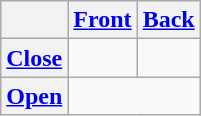<table class="wikitable" style="text-align:center">
<tr>
<th></th>
<th><a href='#'>Front</a></th>
<th><a href='#'>Back</a></th>
</tr>
<tr>
<th><a href='#'>Close</a></th>
<td></td>
<td></td>
</tr>
<tr>
<th><a href='#'>Open</a></th>
<td colspan=2></td>
</tr>
</table>
